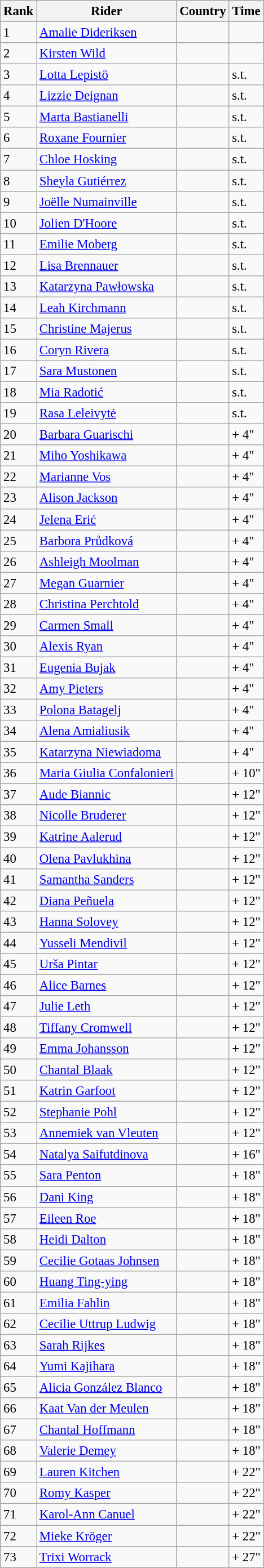<table class="wikitable" style="font-size:95%; text-align:left;">
<tr>
<th>Rank</th>
<th>Rider</th>
<th>Country</th>
<th>Time</th>
</tr>
<tr>
<td>1</td>
<td><a href='#'>Amalie Dideriksen</a></td>
<td></td>
<td></td>
</tr>
<tr>
<td>2</td>
<td><a href='#'>Kirsten Wild</a></td>
<td></td>
<td></td>
</tr>
<tr>
<td>3</td>
<td><a href='#'>Lotta Lepistö</a></td>
<td></td>
<td>s.t.</td>
</tr>
<tr>
<td>4</td>
<td><a href='#'>Lizzie Deignan</a></td>
<td></td>
<td>s.t.</td>
</tr>
<tr>
<td>5</td>
<td><a href='#'>Marta Bastianelli</a></td>
<td></td>
<td>s.t.</td>
</tr>
<tr>
<td>6</td>
<td><a href='#'>Roxane Fournier</a></td>
<td></td>
<td>s.t.</td>
</tr>
<tr>
<td>7</td>
<td><a href='#'>Chloe Hosking</a></td>
<td></td>
<td>s.t.</td>
</tr>
<tr>
<td>8</td>
<td><a href='#'>Sheyla Gutiérrez</a></td>
<td></td>
<td>s.t.</td>
</tr>
<tr>
<td>9</td>
<td><a href='#'>Joëlle Numainville</a></td>
<td></td>
<td>s.t.</td>
</tr>
<tr>
<td>10</td>
<td><a href='#'>Jolien D'Hoore</a></td>
<td></td>
<td>s.t.</td>
</tr>
<tr>
<td>11</td>
<td><a href='#'>Emilie Moberg</a></td>
<td></td>
<td>s.t.</td>
</tr>
<tr>
<td>12</td>
<td><a href='#'>Lisa Brennauer</a></td>
<td></td>
<td>s.t.</td>
</tr>
<tr>
<td>13</td>
<td><a href='#'>Katarzyna Pawłowska</a></td>
<td></td>
<td>s.t.</td>
</tr>
<tr>
<td>14</td>
<td><a href='#'>Leah Kirchmann</a></td>
<td></td>
<td>s.t.</td>
</tr>
<tr>
<td>15</td>
<td><a href='#'>Christine Majerus</a></td>
<td></td>
<td>s.t.</td>
</tr>
<tr>
<td>16</td>
<td><a href='#'>Coryn Rivera</a></td>
<td></td>
<td>s.t.</td>
</tr>
<tr>
<td>17</td>
<td><a href='#'>Sara Mustonen</a></td>
<td></td>
<td>s.t.</td>
</tr>
<tr>
<td>18</td>
<td><a href='#'>Mia Radotić</a></td>
<td></td>
<td>s.t.</td>
</tr>
<tr>
<td>19</td>
<td><a href='#'>Rasa Leleivytė</a></td>
<td></td>
<td>s.t.</td>
</tr>
<tr>
<td>20</td>
<td><a href='#'>Barbara Guarischi</a></td>
<td></td>
<td>+ 4"</td>
</tr>
<tr>
<td>21</td>
<td><a href='#'>Miho Yoshikawa</a></td>
<td></td>
<td>+ 4"</td>
</tr>
<tr>
<td>22</td>
<td><a href='#'>Marianne Vos</a></td>
<td></td>
<td>+ 4"</td>
</tr>
<tr>
<td>23</td>
<td><a href='#'>Alison Jackson</a></td>
<td></td>
<td>+ 4"</td>
</tr>
<tr>
<td>24</td>
<td><a href='#'>Jelena Erić</a></td>
<td></td>
<td>+ 4"</td>
</tr>
<tr>
<td>25</td>
<td><a href='#'>Barbora Průdková</a></td>
<td></td>
<td>+ 4"</td>
</tr>
<tr>
<td>26</td>
<td><a href='#'>Ashleigh Moolman</a></td>
<td></td>
<td>+ 4"</td>
</tr>
<tr>
<td>27</td>
<td><a href='#'>Megan Guarnier</a></td>
<td></td>
<td>+ 4"</td>
</tr>
<tr>
<td>28</td>
<td><a href='#'>Christina Perchtold</a></td>
<td></td>
<td>+ 4"</td>
</tr>
<tr>
<td>29</td>
<td><a href='#'>Carmen Small</a></td>
<td></td>
<td>+ 4"</td>
</tr>
<tr>
<td>30</td>
<td><a href='#'>Alexis Ryan</a></td>
<td></td>
<td>+ 4"</td>
</tr>
<tr>
<td>31</td>
<td><a href='#'>Eugenia Bujak</a></td>
<td></td>
<td>+ 4"</td>
</tr>
<tr>
<td>32</td>
<td><a href='#'>Amy Pieters</a></td>
<td></td>
<td>+ 4"</td>
</tr>
<tr>
<td>33</td>
<td><a href='#'>Polona Batagelj</a></td>
<td></td>
<td>+ 4"</td>
</tr>
<tr>
<td>34</td>
<td><a href='#'>Alena Amialiusik</a></td>
<td></td>
<td>+ 4"</td>
</tr>
<tr>
<td>35</td>
<td><a href='#'>Katarzyna Niewiadoma</a></td>
<td></td>
<td>+ 4"</td>
</tr>
<tr>
<td>36</td>
<td><a href='#'>Maria Giulia Confalonieri</a></td>
<td></td>
<td>+ 10"</td>
</tr>
<tr>
<td>37</td>
<td><a href='#'>Aude Biannic</a></td>
<td></td>
<td>+ 12"</td>
</tr>
<tr>
<td>38</td>
<td><a href='#'>Nicolle Bruderer</a></td>
<td></td>
<td>+ 12"</td>
</tr>
<tr>
<td>39</td>
<td><a href='#'>Katrine Aalerud</a></td>
<td></td>
<td>+ 12"</td>
</tr>
<tr>
<td>40</td>
<td><a href='#'>Olena Pavlukhina</a></td>
<td></td>
<td>+ 12"</td>
</tr>
<tr>
<td>41</td>
<td><a href='#'>Samantha Sanders</a></td>
<td></td>
<td>+ 12"</td>
</tr>
<tr>
<td>42</td>
<td><a href='#'>Diana Peñuela</a></td>
<td></td>
<td>+ 12"</td>
</tr>
<tr>
<td>43</td>
<td><a href='#'>Hanna Solovey</a></td>
<td></td>
<td>+ 12"</td>
</tr>
<tr>
<td>44</td>
<td><a href='#'>Yusseli Mendivil</a></td>
<td></td>
<td>+ 12"</td>
</tr>
<tr>
<td>45</td>
<td><a href='#'>Urša Pintar</a></td>
<td></td>
<td>+ 12"</td>
</tr>
<tr>
<td>46</td>
<td><a href='#'>Alice Barnes</a></td>
<td></td>
<td>+ 12"</td>
</tr>
<tr>
<td>47</td>
<td><a href='#'>Julie Leth</a></td>
<td></td>
<td>+ 12"</td>
</tr>
<tr>
<td>48</td>
<td><a href='#'>Tiffany Cromwell</a></td>
<td></td>
<td>+ 12"</td>
</tr>
<tr>
<td>49</td>
<td><a href='#'>Emma Johansson</a></td>
<td></td>
<td>+ 12"</td>
</tr>
<tr>
<td>50</td>
<td><a href='#'>Chantal Blaak</a></td>
<td></td>
<td>+ 12"</td>
</tr>
<tr>
<td>51</td>
<td><a href='#'>Katrin Garfoot</a></td>
<td></td>
<td>+ 12"</td>
</tr>
<tr>
<td>52</td>
<td><a href='#'>Stephanie Pohl</a></td>
<td></td>
<td>+ 12"</td>
</tr>
<tr>
<td>53</td>
<td><a href='#'>Annemiek van Vleuten</a></td>
<td></td>
<td>+ 12"</td>
</tr>
<tr>
<td>54</td>
<td><a href='#'>Natalya Saifutdinova</a></td>
<td></td>
<td>+ 16"</td>
</tr>
<tr>
<td>55</td>
<td><a href='#'>Sara Penton</a></td>
<td></td>
<td>+ 18"</td>
</tr>
<tr>
<td>56</td>
<td><a href='#'>Dani King</a></td>
<td></td>
<td>+ 18"</td>
</tr>
<tr>
<td>57</td>
<td><a href='#'>Eileen Roe</a></td>
<td></td>
<td>+ 18"</td>
</tr>
<tr>
<td>58</td>
<td><a href='#'>Heidi Dalton</a></td>
<td></td>
<td>+ 18"</td>
</tr>
<tr>
<td>59</td>
<td><a href='#'>Cecilie Gotaas Johnsen</a></td>
<td></td>
<td>+ 18"</td>
</tr>
<tr>
<td>60</td>
<td><a href='#'>Huang Ting-ying</a></td>
<td></td>
<td>+ 18"</td>
</tr>
<tr>
<td>61</td>
<td><a href='#'>Emilia Fahlin</a></td>
<td></td>
<td>+ 18"</td>
</tr>
<tr>
<td>62</td>
<td><a href='#'>Cecilie Uttrup Ludwig</a></td>
<td></td>
<td>+ 18"</td>
</tr>
<tr>
<td>63</td>
<td><a href='#'>Sarah Rijkes</a></td>
<td></td>
<td>+ 18"</td>
</tr>
<tr>
<td>64</td>
<td><a href='#'>Yumi Kajihara</a></td>
<td></td>
<td>+ 18"</td>
</tr>
<tr>
<td>65</td>
<td><a href='#'>Alicia González Blanco</a></td>
<td></td>
<td>+ 18"</td>
</tr>
<tr>
<td>66</td>
<td><a href='#'>Kaat Van der Meulen</a></td>
<td></td>
<td>+ 18"</td>
</tr>
<tr>
<td>67</td>
<td><a href='#'>Chantal Hoffmann</a></td>
<td></td>
<td>+ 18"</td>
</tr>
<tr>
<td>68</td>
<td><a href='#'>Valerie Demey</a></td>
<td></td>
<td>+ 18"</td>
</tr>
<tr>
<td>69</td>
<td><a href='#'>Lauren Kitchen</a></td>
<td></td>
<td>+ 22"</td>
</tr>
<tr>
<td>70</td>
<td><a href='#'>Romy Kasper</a></td>
<td></td>
<td>+ 22"</td>
</tr>
<tr>
<td>71</td>
<td><a href='#'>Karol-Ann Canuel</a></td>
<td></td>
<td>+ 22"</td>
</tr>
<tr>
<td>72</td>
<td><a href='#'>Mieke Kröger</a></td>
<td></td>
<td>+ 22"</td>
</tr>
<tr>
<td>73</td>
<td><a href='#'>Trixi Worrack</a></td>
<td></td>
<td>+ 27"</td>
</tr>
</table>
